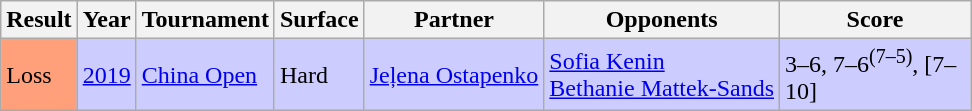<table class="sortable wikitable">
<tr>
<th>Result</th>
<th>Year</th>
<th>Tournament</th>
<th>Surface</th>
<th>Partner</th>
<th>Opponents</th>
<th width=120>Score</th>
</tr>
<tr bgcolor=ccccff>
<td bgcolor=ffa07a>Loss</td>
<td><a href='#'>2019</a></td>
<td><a href='#'>China Open</a></td>
<td>Hard</td>
<td> <a href='#'>Jeļena Ostapenko</a></td>
<td> <a href='#'>Sofia Kenin</a> <br>  <a href='#'>Bethanie Mattek-Sands</a></td>
<td>3–6, 7–6<sup>(7–5)</sup>, [7–10]</td>
</tr>
</table>
